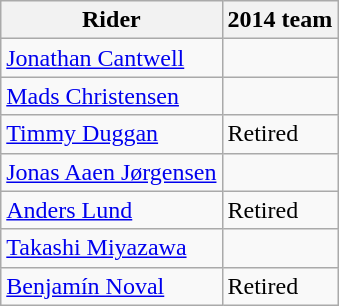<table class="wikitable">
<tr>
<th>Rider</th>
<th>2014 team</th>
</tr>
<tr>
<td><a href='#'>Jonathan Cantwell</a></td>
<td></td>
</tr>
<tr>
<td><a href='#'>Mads Christensen</a></td>
<td></td>
</tr>
<tr>
<td><a href='#'>Timmy Duggan</a></td>
<td>Retired</td>
</tr>
<tr>
<td><a href='#'>Jonas Aaen Jørgensen</a></td>
<td></td>
</tr>
<tr>
<td><a href='#'>Anders Lund</a></td>
<td>Retired</td>
</tr>
<tr>
<td><a href='#'>Takashi Miyazawa</a></td>
<td></td>
</tr>
<tr>
<td><a href='#'>Benjamín Noval</a></td>
<td>Retired</td>
</tr>
</table>
